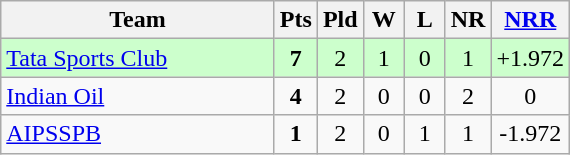<table class="wikitable" style="text-align:center;">
<tr>
<th width=175>Team</th>
<th style="width:20px;" abbr="Points">Pts</th>
<th style="width:20px;" abbr="Played">Pld</th>
<th style="width:20px;" abbr="Won">W</th>
<th style="width:20px;" abbr="Lost">L</th>
<th style="width:20px;" abbr="No result">NR</th>
<th style="width:20px;" abbr="Net run rate"><a href='#'>NRR</a></th>
</tr>
<tr style="background:#cfc;">
<td style="text-align:left;"><a href='#'>Tata Sports Club</a></td>
<td><strong>7</strong></td>
<td>2</td>
<td>1</td>
<td>0</td>
<td>1</td>
<td>+1.972</td>
</tr>
<tr>
<td style="text-align:left;"><a href='#'>Indian Oil</a></td>
<td><strong>4</strong></td>
<td>2</td>
<td>0</td>
<td>0</td>
<td>2</td>
<td>0</td>
</tr>
<tr>
<td style="text-align:left;"><a href='#'>AIPSSPB</a></td>
<td><strong>1</strong></td>
<td>2</td>
<td>0</td>
<td>1</td>
<td>1</td>
<td>-1.972</td>
</tr>
</table>
